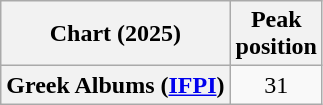<table class="wikitable sortable plainrowheaders" style="text-align:center">
<tr>
<th scope="col">Chart (2025)</th>
<th scope="col">Peak<br>position</th>
</tr>
<tr>
<th scope="row">Greek Albums (<a href='#'>IFPI</a>)</th>
<td>31</td>
</tr>
</table>
